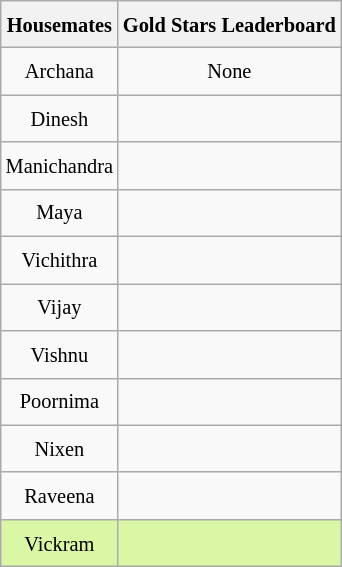<table class="wikitable" style=" text-align:center; font-size:85%; line-height:25px; width:auto;">
<tr>
<th>Housemates</th>
<th>Gold Stars Leaderboard</th>
</tr>
<tr>
<td>Archana</td>
<td>None</td>
</tr>
<tr>
<td>Dinesh</td>
<td></td>
</tr>
<tr>
<td>Manichandra</td>
<td>  </td>
</tr>
<tr>
<td>Maya</td>
<td><br></td>
</tr>
<tr>
<td>Vichithra</td>
<td> </td>
</tr>
<tr>
<td>Vijay</td>
<td></td>
</tr>
<tr>
<td>Vishnu</td>
<td>  </td>
</tr>
<tr>
<td>Poornima</td>
<td></td>
</tr>
<tr>
<td>Nixen</td>
<td><br></td>
</tr>
<tr>
<td>Raveena</td>
<td></td>
</tr>
<tr>
<td style="background:#DAF7A6;">Vickram</td>
<td style="background:#DAF7A6">  <br>  </td>
</tr>
</table>
